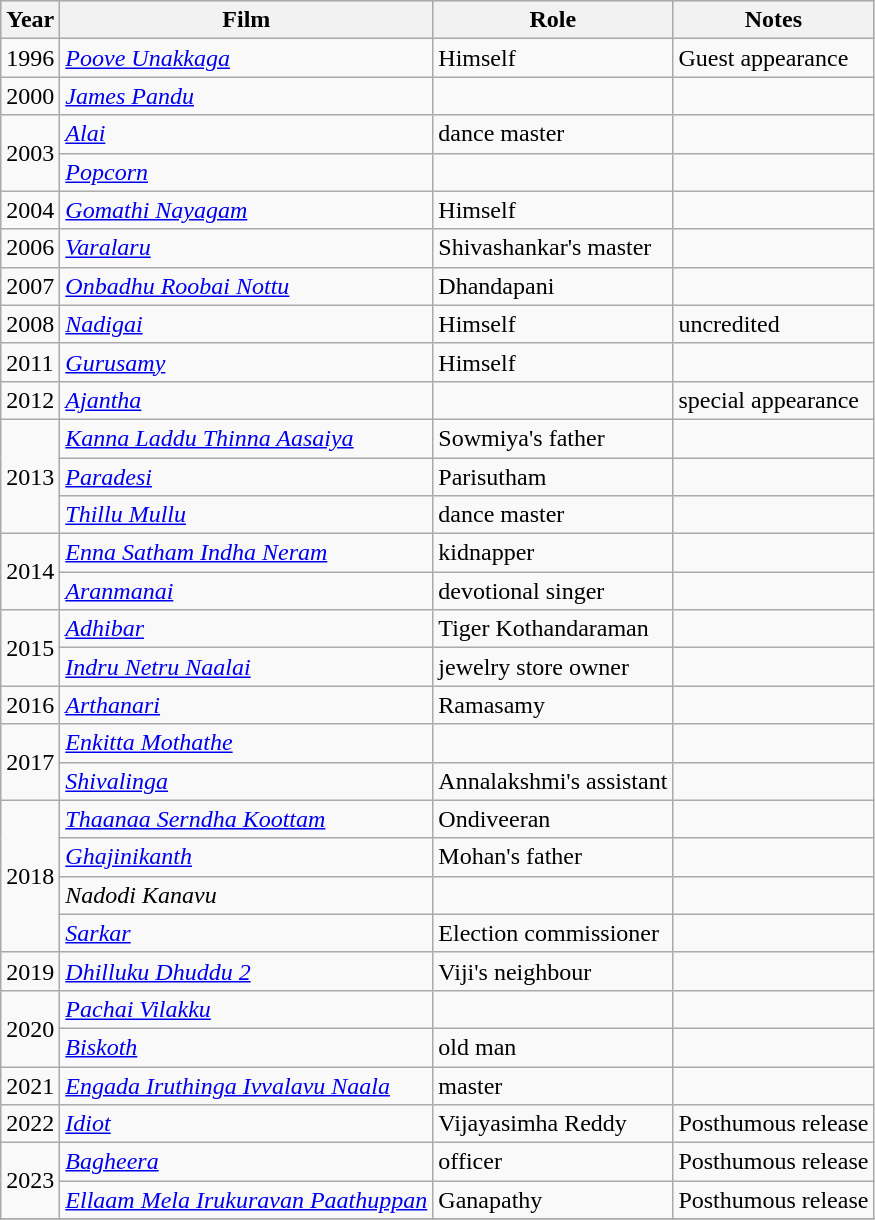<table class="wikitable">
<tr style="background:#ccc; text-align:center;">
<th>Year</th>
<th>Film</th>
<th>Role</th>
<th>Notes</th>
</tr>
<tr>
<td>1996</td>
<td><em><a href='#'>Poove Unakkaga</a></em></td>
<td>Himself</td>
<td>Guest appearance</td>
</tr>
<tr>
<td>2000</td>
<td><em><a href='#'>James Pandu</a></em></td>
<td></td>
<td></td>
</tr>
<tr>
<td rowspan="2">2003</td>
<td><em><a href='#'>Alai</a></em></td>
<td>dance master</td>
<td></td>
</tr>
<tr>
<td><em><a href='#'>Popcorn</a></em></td>
<td></td>
<td></td>
</tr>
<tr>
<td>2004</td>
<td><em><a href='#'>Gomathi Nayagam</a></em></td>
<td>Himself</td>
<td></td>
</tr>
<tr>
<td>2006</td>
<td><em><a href='#'>Varalaru</a></em></td>
<td>Shivashankar's master</td>
<td></td>
</tr>
<tr>
<td>2007</td>
<td><em><a href='#'>Onbadhu Roobai Nottu</a></em></td>
<td>Dhandapani</td>
<td></td>
</tr>
<tr>
<td>2008</td>
<td><em><a href='#'>Nadigai</a></em></td>
<td>Himself</td>
<td>uncredited</td>
</tr>
<tr>
<td>2011</td>
<td><em><a href='#'>Gurusamy</a></em></td>
<td>Himself</td>
<td></td>
</tr>
<tr>
<td>2012</td>
<td><em><a href='#'>Ajantha</a></em></td>
<td></td>
<td>special appearance</td>
</tr>
<tr>
<td rowspan="3">2013</td>
<td><em><a href='#'>Kanna Laddu Thinna Aasaiya</a></em></td>
<td>Sowmiya's father</td>
<td></td>
</tr>
<tr>
<td><em><a href='#'>Paradesi</a></em></td>
<td>Parisutham</td>
<td></td>
</tr>
<tr>
<td><em><a href='#'>Thillu Mullu</a></em></td>
<td>dance master</td>
<td></td>
</tr>
<tr>
<td rowspan="2">2014</td>
<td><em><a href='#'>Enna Satham Indha Neram</a></em></td>
<td>kidnapper</td>
<td></td>
</tr>
<tr>
<td><em><a href='#'>Aranmanai</a></em></td>
<td>devotional singer</td>
<td></td>
</tr>
<tr>
<td rowspan="2">2015</td>
<td><em><a href='#'>Adhibar</a></em></td>
<td>Tiger Kothandaraman</td>
<td></td>
</tr>
<tr>
<td><em><a href='#'>Indru Netru Naalai</a></em></td>
<td>jewelry store owner</td>
<td></td>
</tr>
<tr>
<td>2016</td>
<td><em><a href='#'>Arthanari</a></em></td>
<td>Ramasamy</td>
<td></td>
</tr>
<tr>
<td rowspan="2">2017</td>
<td><em><a href='#'>Enkitta Mothathe</a></em></td>
<td></td>
<td></td>
</tr>
<tr>
<td><em><a href='#'>Shivalinga</a></em></td>
<td>Annalakshmi's assistant</td>
<td></td>
</tr>
<tr>
<td rowspan="4">2018</td>
<td><em><a href='#'>Thaanaa Serndha Koottam</a></em></td>
<td>Ondiveeran</td>
<td></td>
</tr>
<tr>
<td><em><a href='#'>Ghajinikanth</a></em></td>
<td>Mohan's father</td>
<td></td>
</tr>
<tr>
<td><em>Nadodi Kanavu</em></td>
<td></td>
<td></td>
</tr>
<tr>
<td><em><a href='#'>Sarkar</a></em></td>
<td>Election commissioner</td>
<td></td>
</tr>
<tr>
<td>2019</td>
<td><em><a href='#'>Dhilluku Dhuddu 2</a></em></td>
<td>Viji's neighbour</td>
<td></td>
</tr>
<tr>
<td rowspan="2">2020</td>
<td><em><a href='#'>Pachai Vilakku</a></em></td>
<td></td>
<td></td>
</tr>
<tr>
<td><em><a href='#'>Biskoth</a></em></td>
<td>old man</td>
<td></td>
</tr>
<tr>
<td>2021</td>
<td><em><a href='#'>Engada Iruthinga Ivvalavu Naala</a></em></td>
<td>master</td>
<td></td>
</tr>
<tr>
<td>2022</td>
<td><em><a href='#'>Idiot</a></em></td>
<td>Vijayasimha Reddy</td>
<td>Posthumous release</td>
</tr>
<tr>
<td rowspan="2">2023</td>
<td><em><a href='#'>Bagheera</a></em></td>
<td>officer</td>
<td>Posthumous release</td>
</tr>
<tr>
<td><em><a href='#'>Ellaam Mela Irukuravan Paathuppan</a></em></td>
<td>Ganapathy</td>
<td>Posthumous release</td>
</tr>
<tr>
</tr>
</table>
